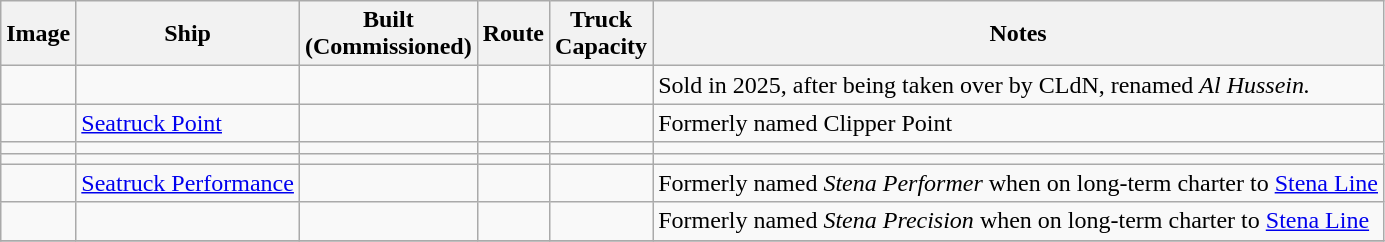<table class="wikitable">
<tr>
<th>Image</th>
<th>Ship</th>
<th>Built<br>(Commissioned)</th>
<th>Route</th>
<th>Truck<br>Capacity</th>
<th>Notes</th>
</tr>
<tr>
<td></td>
<td><em></em></td>
<td></td>
<td></td>
<td></td>
<td>Sold in 2025, after being taken over by CLdN, renamed <em>Al Hussein.</em></td>
</tr>
<tr>
<td></td>
<td><a href='#'>Seatruck Point</a></td>
<td></td>
<td></td>
<td></td>
<td>Formerly named Clipper Point</td>
</tr>
<tr>
<td></td>
<td></td>
<td></td>
<td></td>
<td></td>
<td></td>
</tr>
<tr>
<td></td>
<td></td>
<td></td>
<td></td>
<td></td>
<td></td>
</tr>
<tr>
<td></td>
<td><a href='#'>Seatruck Performance</a></td>
<td></td>
<td></td>
<td></td>
<td>Formerly named <em>Stena Performer</em> when on long-term charter to <a href='#'>Stena Line</a></td>
</tr>
<tr>
<td></td>
<td></td>
<td></td>
<td></td>
<td></td>
<td>Formerly named <em>Stena Precision</em> when on long-term charter to <a href='#'>Stena Line</a></td>
</tr>
<tr>
</tr>
</table>
